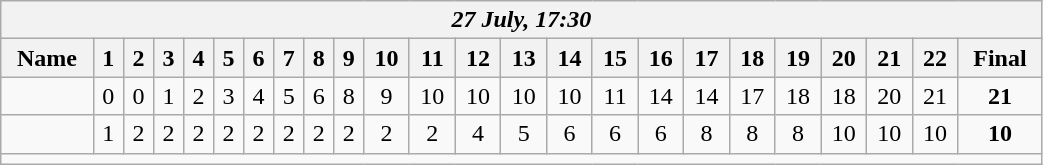<table class=wikitable style="text-align:center; width: 55%">
<tr>
<th colspan=24><em>27 July, 17:30</em></th>
</tr>
<tr>
<th>Name</th>
<th>1</th>
<th>2</th>
<th>3</th>
<th>4</th>
<th>5</th>
<th>6</th>
<th>7</th>
<th>8</th>
<th>9</th>
<th>10</th>
<th>11</th>
<th>12</th>
<th>13</th>
<th>14</th>
<th>15</th>
<th>16</th>
<th>17</th>
<th>18</th>
<th>19</th>
<th>20</th>
<th>21</th>
<th>22</th>
<th>Final</th>
</tr>
<tr>
<td align=left></td>
<td>0</td>
<td>0</td>
<td>1</td>
<td>2</td>
<td>3</td>
<td>4</td>
<td>5</td>
<td>6</td>
<td>8</td>
<td>9</td>
<td>10</td>
<td>10</td>
<td>10</td>
<td>10</td>
<td>11</td>
<td>14</td>
<td>14</td>
<td>17</td>
<td>18</td>
<td>18</td>
<td>20</td>
<td>21</td>
<td><strong>21</strong></td>
</tr>
<tr>
<td align=left></td>
<td>1</td>
<td>2</td>
<td>2</td>
<td>2</td>
<td>2</td>
<td>2</td>
<td>2</td>
<td>2</td>
<td>2</td>
<td>2</td>
<td>2</td>
<td>4</td>
<td>5</td>
<td>6</td>
<td>6</td>
<td>6</td>
<td>8</td>
<td>8</td>
<td>8</td>
<td>10</td>
<td>10</td>
<td>10</td>
<td><strong>10</strong></td>
</tr>
<tr>
<td colspan=24></td>
</tr>
</table>
